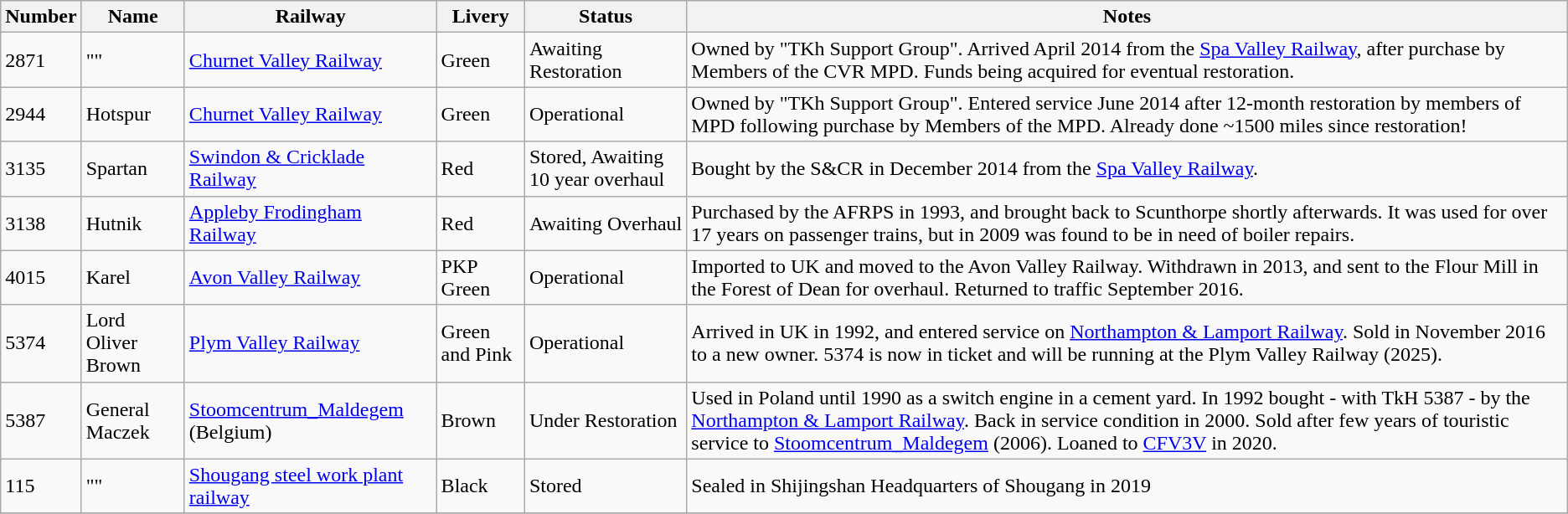<table class="wikitable" style="clear:right;">
<tr>
<th>Number</th>
<th>Name</th>
<th>Railway</th>
<th>Livery</th>
<th>Status</th>
<th>Notes</th>
</tr>
<tr>
<td>2871</td>
<td>""</td>
<td><a href='#'>Churnet Valley Railway</a></td>
<td>Green</td>
<td>Awaiting Restoration</td>
<td>Owned by "TKh Support Group". Arrived April 2014 from the <a href='#'>Spa Valley Railway</a>, after purchase by Members of the CVR MPD. Funds being acquired for eventual restoration.</td>
</tr>
<tr>
<td>2944</td>
<td>Hotspur</td>
<td><a href='#'>Churnet Valley Railway</a></td>
<td>Green</td>
<td>Operational</td>
<td>Owned by "TKh Support Group". Entered service June 2014 after 12-month restoration by members of MPD following purchase by Members of the MPD. Already done ~1500 miles since restoration!</td>
</tr>
<tr>
<td>3135</td>
<td>Spartan</td>
<td><a href='#'>Swindon & Cricklade Railway</a></td>
<td>Red</td>
<td>Stored, Awaiting 10 year overhaul</td>
<td>Bought by the S&CR in December 2014 from the <a href='#'>Spa Valley Railway</a>.</td>
</tr>
<tr>
<td>3138</td>
<td>Hutnik</td>
<td><a href='#'>Appleby Frodingham Railway</a></td>
<td>Red</td>
<td>Awaiting Overhaul</td>
<td>Purchased by the AFRPS in 1993, and brought back to Scunthorpe shortly afterwards. It was used for over 17 years on passenger trains, but in 2009 was found to be in need of boiler repairs.</td>
</tr>
<tr>
<td>4015</td>
<td>Karel</td>
<td><a href='#'>Avon Valley Railway</a></td>
<td>PKP Green</td>
<td>Operational</td>
<td>Imported to UK and moved to the Avon Valley Railway. Withdrawn in 2013, and sent to the Flour Mill in the Forest of Dean for overhaul. Returned to traffic September 2016.</td>
</tr>
<tr>
<td>5374</td>
<td>Lord Oliver Brown</td>
<td><a href='#'>Plym Valley Railway</a></td>
<td>Green and Pink</td>
<td>Operational</td>
<td>Arrived in UK in 1992, and entered service on <a href='#'>Northampton & Lamport Railway</a>. Sold in November 2016 to a new owner. 5374 is now in ticket and will be running at the Plym Valley Railway (2025).</td>
</tr>
<tr>
<td>5387</td>
<td>General Maczek</td>
<td><a href='#'>Stoomcentrum_Maldegem</a> (Belgium)</td>
<td>Brown</td>
<td>Under Restoration</td>
<td>Used in Poland until 1990 as a switch engine in a cement yard. In 1992 bought - with TkH 5387 - by the <a href='#'>Northampton & Lamport Railway</a>. Back in service condition in 2000. Sold after few years of touristic service to <a href='#'>Stoomcentrum_Maldegem</a> (2006). Loaned to <a href='#'>CFV3V</a> in 2020.</td>
</tr>
<tr>
<td>115</td>
<td>""</td>
<td><a href='#'>Shougang steel work plant railway</a></td>
<td>Black</td>
<td>Stored</td>
<td>Sealed in Shijingshan Headquarters of Shougang in 2019</td>
</tr>
<tr>
</tr>
</table>
